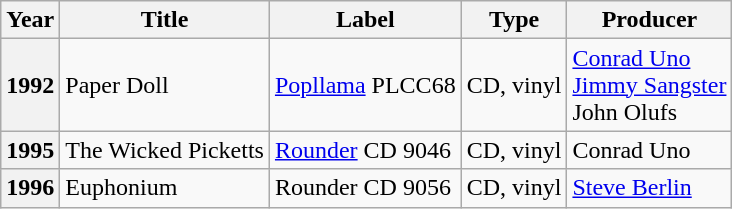<table class="wikitable sortable">
<tr>
<th scope="col">Year</th>
<th scope="col">Title</th>
<th scope="col">Label</th>
<th scope="col">Type</th>
<th scope="col">Producer</th>
</tr>
<tr>
<th scope="row">1992</th>
<td>Paper Doll</td>
<td><a href='#'>Popllama</a> PLCC68</td>
<td>CD, vinyl</td>
<td><a href='#'>Conrad Uno</a> <br><a href='#'>Jimmy Sangster</a> <br>John Olufs</td>
</tr>
<tr>
<th scope="row">1995</th>
<td>The Wicked Picketts</td>
<td><a href='#'>Rounder</a> CD 9046</td>
<td>CD, vinyl</td>
<td>Conrad Uno</td>
</tr>
<tr>
<th scope="row">1996</th>
<td>Euphonium</td>
<td>Rounder CD 9056</td>
<td>CD, vinyl</td>
<td><a href='#'>Steve Berlin</a></td>
</tr>
</table>
